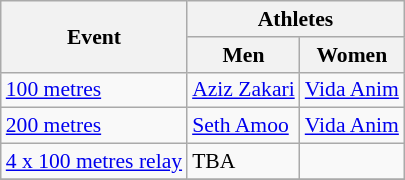<table class=wikitable style="font-size:90%">
<tr>
<th rowspan=2>Event</th>
<th colspan=2>Athletes</th>
</tr>
<tr>
<th>Men</th>
<th>Women</th>
</tr>
<tr>
<td><a href='#'>100 metres</a></td>
<td><a href='#'>Aziz Zakari</a></td>
<td><a href='#'>Vida Anim</a></td>
</tr>
<tr>
<td><a href='#'>200 metres</a></td>
<td><a href='#'>Seth Amoo</a></td>
<td><a href='#'>Vida Anim</a></td>
</tr>
<tr>
<td><a href='#'>4 x 100 metres relay</a></td>
<td>TBA</td>
<td></td>
</tr>
<tr>
</tr>
</table>
